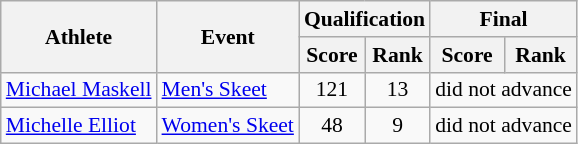<table class="wikitable" style="font-size:90%">
<tr>
<th rowspan="2">Athlete</th>
<th rowspan="2">Event</th>
<th colspan="2">Qualification</th>
<th colspan="2">Final</th>
</tr>
<tr>
<th>Score</th>
<th>Rank</th>
<th>Score</th>
<th>Rank</th>
</tr>
<tr>
<td><a href='#'>Michael Maskell</a></td>
<td><a href='#'>Men's Skeet</a></td>
<td align=center>121</td>
<td align=center>13</td>
<td colspan="2">did not advance</td>
</tr>
<tr>
<td><a href='#'>Michelle Elliot</a></td>
<td><a href='#'>Women's Skeet</a></td>
<td align=center>48</td>
<td align=center>9</td>
<td colspan="2">did not advance</td>
</tr>
</table>
